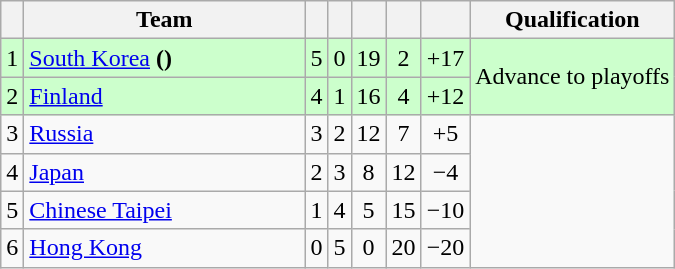<table class=wikitable style="text-align:center">
<tr>
<th></th>
<th style="width:180px;">Team</th>
<th></th>
<th></th>
<th></th>
<th></th>
<th></th>
<th>Qualification</th>
</tr>
<tr bgcolor=#ccffcc>
<td>1</td>
<td align=left> <a href='#'>South Korea</a> <strong>()</strong></td>
<td>5</td>
<td>0</td>
<td>19</td>
<td>2</td>
<td>+17</td>
<td rowspan=2>Advance to playoffs</td>
</tr>
<tr bgcolor=#ccffcc>
<td>2</td>
<td align=left> <a href='#'>Finland</a></td>
<td>4</td>
<td>1</td>
<td>16</td>
<td>4</td>
<td>+12</td>
</tr>
<tr>
<td>3</td>
<td align=left> <a href='#'>Russia</a></td>
<td>3</td>
<td>2</td>
<td>12</td>
<td>7</td>
<td>+5</td>
<td rowspan=4></td>
</tr>
<tr>
<td>4</td>
<td align=left> <a href='#'>Japan</a></td>
<td>2</td>
<td>3</td>
<td>8</td>
<td>12</td>
<td>−4</td>
</tr>
<tr>
<td>5</td>
<td align=left> <a href='#'>Chinese Taipei</a></td>
<td>1</td>
<td>4</td>
<td>5</td>
<td>15</td>
<td>−10</td>
</tr>
<tr>
<td>6</td>
<td align=left> <a href='#'>Hong Kong</a></td>
<td>0</td>
<td>5</td>
<td>0</td>
<td>20</td>
<td>−20</td>
</tr>
</table>
